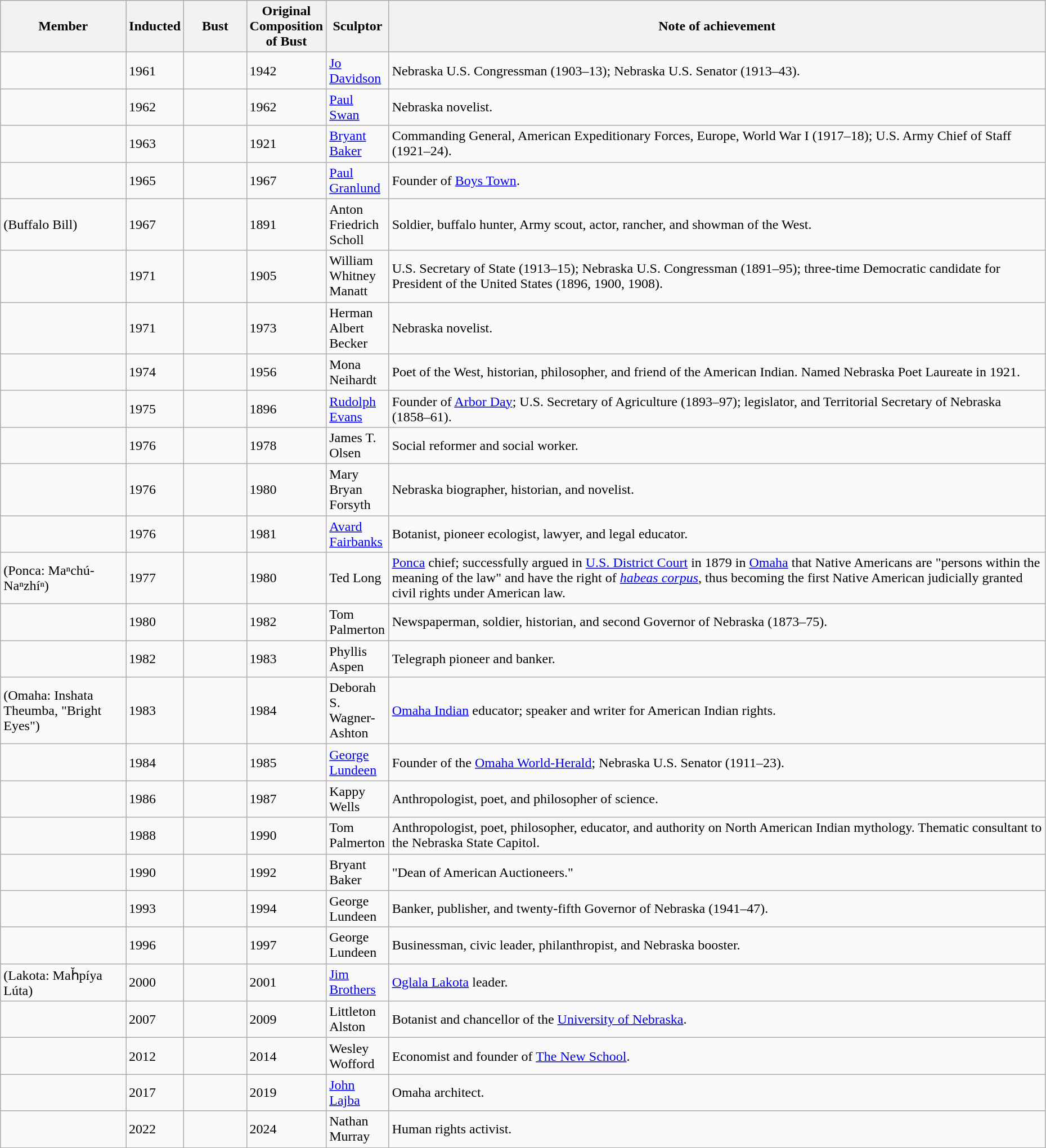<table class="wikitable sortable" style="width:98%">
<tr>
<th width = 12%><strong>Member</strong></th>
<th width = 5%><strong>Inducted</strong></th>
<th width = 6% class="unsortable"><strong>Bust</strong></th>
<th width = 6%><strong>Original Composition of Bust</strong></th>
<th width = 6%><strong>Sculptor</strong></th>
<th class="unsortable"><strong>Note of achievement</strong></th>
</tr>
<tr>
<td></td>
<td>1961</td>
<td></td>
<td>1942</td>
<td><a href='#'>Jo Davidson</a></td>
<td>Nebraska U.S. Congressman (1903–13); Nebraska U.S. Senator (1913–43).</td>
</tr>
<tr>
<td></td>
<td>1962</td>
<td></td>
<td>1962</td>
<td><a href='#'>Paul Swan</a></td>
<td>Nebraska novelist.</td>
</tr>
<tr>
<td></td>
<td>1963</td>
<td></td>
<td>1921</td>
<td><a href='#'>Bryant Baker</a></td>
<td>Commanding General, American Expeditionary Forces, Europe, World War I (1917–18); U.S. Army Chief of Staff (1921–24).</td>
</tr>
<tr>
<td></td>
<td>1965</td>
<td></td>
<td>1967</td>
<td><a href='#'>Paul Granlund</a></td>
<td>Founder of <a href='#'>Boys Town</a>.</td>
</tr>
<tr>
<td> (Buffalo Bill)</td>
<td>1967</td>
<td></td>
<td>1891</td>
<td>Anton Friedrich Scholl</td>
<td>Soldier, buffalo hunter, Army scout, actor, rancher, and showman of the West.</td>
</tr>
<tr>
<td></td>
<td>1971</td>
<td></td>
<td>1905</td>
<td>William Whitney Manatt</td>
<td>U.S. Secretary of State (1913–15); Nebraska U.S. Congressman (1891–95); three-time Democratic candidate for President of the United States (1896, 1900, 1908).</td>
</tr>
<tr>
<td></td>
<td>1971</td>
<td></td>
<td>1973</td>
<td>Herman Albert Becker</td>
<td>Nebraska novelist.</td>
</tr>
<tr>
<td></td>
<td>1974</td>
<td></td>
<td>1956</td>
<td>Mona Neihardt</td>
<td>Poet of the West, historian, philosopher, and friend of the American Indian. Named Nebraska Poet Laureate in 1921.</td>
</tr>
<tr>
<td></td>
<td>1975</td>
<td></td>
<td>1896</td>
<td><a href='#'>Rudolph Evans</a></td>
<td>Founder of <a href='#'>Arbor Day</a>; U.S. Secretary of Agriculture (1893–97); legislator, and Territorial Secretary of Nebraska (1858–61).</td>
</tr>
<tr>
<td></td>
<td>1976</td>
<td></td>
<td>1978</td>
<td>James T. Olsen</td>
<td>Social reformer and social worker.</td>
</tr>
<tr>
<td></td>
<td>1976</td>
<td></td>
<td>1980</td>
<td>Mary Bryan Forsyth</td>
<td>Nebraska biographer, historian, and novelist.</td>
</tr>
<tr>
<td></td>
<td>1976</td>
<td></td>
<td>1981</td>
<td><a href='#'>Avard Fairbanks</a></td>
<td>Botanist, pioneer ecologist, lawyer, and legal educator.</td>
</tr>
<tr>
<td> (Ponca: Maⁿchú-Naⁿzhíⁿ)</td>
<td>1977</td>
<td></td>
<td>1980</td>
<td>Ted Long</td>
<td><a href='#'>Ponca</a> chief; successfully argued in <a href='#'>U.S. District Court</a> in 1879 in <a href='#'>Omaha</a> that Native Americans are "persons within the meaning of the law" and have the right of <em><a href='#'>habeas corpus</a></em>, thus becoming the first Native American judicially granted civil rights under American law.</td>
</tr>
<tr>
<td></td>
<td>1980</td>
<td></td>
<td>1982</td>
<td>Tom Palmerton</td>
<td>Newspaperman, soldier, historian, and second Governor of Nebraska (1873–75).</td>
</tr>
<tr>
<td></td>
<td>1982</td>
<td></td>
<td>1983</td>
<td>Phyllis Aspen</td>
<td>Telegraph pioneer and banker.</td>
</tr>
<tr>
<td> (Omaha: Inshata Theumba, "Bright Eyes")</td>
<td>1983</td>
<td></td>
<td>1984</td>
<td>Deborah S. Wagner-Ashton</td>
<td><a href='#'>Omaha Indian</a> educator; speaker and writer for American Indian rights.</td>
</tr>
<tr>
<td></td>
<td>1984</td>
<td></td>
<td>1985</td>
<td><a href='#'>George Lundeen</a></td>
<td>Founder of the <a href='#'>Omaha World-Herald</a>; Nebraska U.S. Senator (1911–23).</td>
</tr>
<tr>
<td></td>
<td>1986</td>
<td></td>
<td>1987</td>
<td>Kappy Wells</td>
<td>Anthropologist, poet, and philosopher of science.</td>
</tr>
<tr>
<td></td>
<td>1988</td>
<td></td>
<td>1990</td>
<td>Tom Palmerton</td>
<td>Anthropologist, poet, philosopher, educator, and authority on North American Indian mythology. Thematic consultant to the Nebraska State Capitol.</td>
</tr>
<tr>
<td></td>
<td>1990</td>
<td></td>
<td>1992</td>
<td>Bryant Baker</td>
<td>"Dean of American Auctioneers."</td>
</tr>
<tr>
<td></td>
<td>1993</td>
<td></td>
<td>1994</td>
<td>George Lundeen</td>
<td>Banker, publisher, and twenty-fifth Governor of Nebraska (1941–47).</td>
</tr>
<tr>
<td></td>
<td>1996</td>
<td></td>
<td>1997</td>
<td>George Lundeen</td>
<td>Businessman, civic leader, philanthropist, and Nebraska booster.</td>
</tr>
<tr>
<td> (Lakota: Maȟpíya Lúta)</td>
<td>2000</td>
<td></td>
<td>2001</td>
<td><a href='#'>Jim Brothers</a></td>
<td><a href='#'>Oglala Lakota</a> leader.</td>
</tr>
<tr>
<td></td>
<td>2007</td>
<td></td>
<td>2009</td>
<td>Littleton Alston</td>
<td>Botanist and chancellor of the <a href='#'>University of Nebraska</a>.</td>
</tr>
<tr>
<td></td>
<td>2012</td>
<td></td>
<td>2014</td>
<td>Wesley Wofford</td>
<td>Economist and founder of <a href='#'>The New School</a>.</td>
</tr>
<tr>
<td></td>
<td>2017</td>
<td></td>
<td>2019</td>
<td><a href='#'>John Lajba</a></td>
<td>Omaha architect.</td>
</tr>
<tr>
<td></td>
<td>2022</td>
<td></td>
<td>2024</td>
<td>Nathan Murray</td>
<td>Human rights activist.</td>
</tr>
</table>
